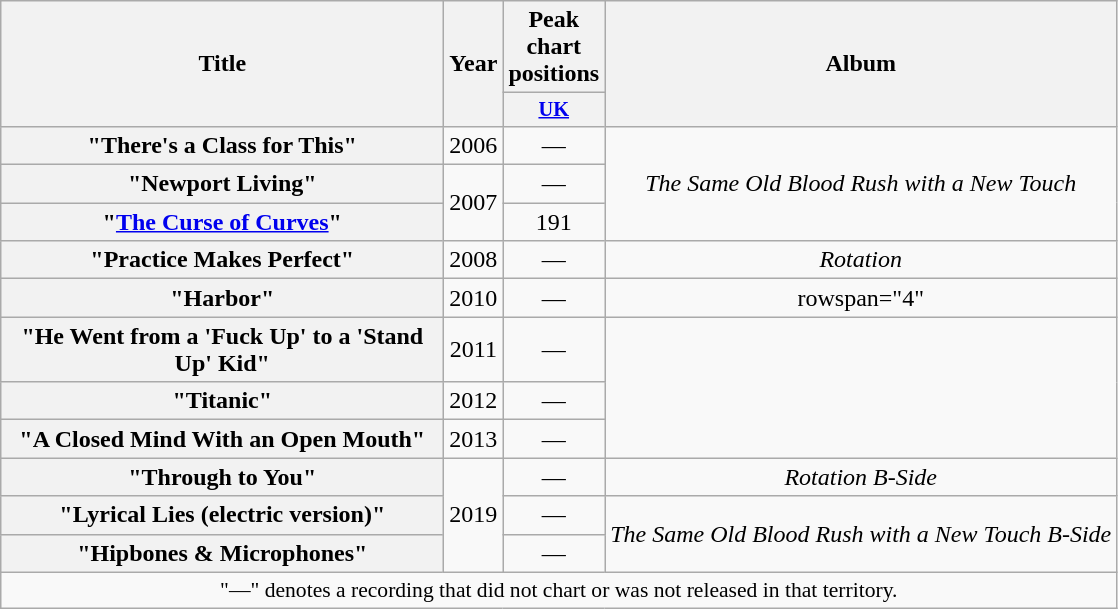<table class="wikitable plainrowheaders" style="text-align:center;">
<tr>
<th scope="col" rowspan="2" style="width:18em;">Title</th>
<th scope="col" rowspan="2">Year</th>
<th scope="col">Peak chart positions</th>
<th scope="col" rowspan="2">Album</th>
</tr>
<tr>
<th scope="col" style="width:3em;font-size:85%;"><a href='#'>UK</a><br></th>
</tr>
<tr>
<th scope="row">"There's a Class for This"</th>
<td>2006</td>
<td>—</td>
<td rowspan="3"><em>The Same Old Blood Rush with a New Touch</em></td>
</tr>
<tr>
<th scope="row">"Newport Living"</th>
<td rowspan="2">2007</td>
<td>—</td>
</tr>
<tr>
<th scope="row">"<a href='#'>The Curse of Curves</a>"</th>
<td>191</td>
</tr>
<tr>
<th scope="row">"Practice Makes Perfect"</th>
<td>2008</td>
<td>—</td>
<td><em>Rotation</em></td>
</tr>
<tr>
<th scope="row">"Harbor"</th>
<td>2010</td>
<td>—</td>
<td>rowspan="4" </td>
</tr>
<tr>
<th scope="row">"He Went from a 'Fuck Up' to a 'Stand Up' Kid"</th>
<td>2011</td>
<td>—</td>
</tr>
<tr>
<th scope="row">"Titanic"</th>
<td>2012</td>
<td>—</td>
</tr>
<tr>
<th scope="row">"A Closed Mind With an Open Mouth"</th>
<td>2013</td>
<td>—</td>
</tr>
<tr>
<th scope="row">"Through to You"</th>
<td rowspan="3">2019</td>
<td>—</td>
<td><em>Rotation B-Side</em></td>
</tr>
<tr>
<th scope="row">"Lyrical Lies (electric version)"</th>
<td>—</td>
<td rowspan="2"><em>The Same Old Blood Rush with a New Touch B-Side</em></td>
</tr>
<tr>
<th scope="row">"Hipbones & Microphones"</th>
<td>—</td>
</tr>
<tr>
<td colspan="6" style="font-size:90%">"—" denotes a recording that did not chart or was not released in that territory.</td>
</tr>
</table>
